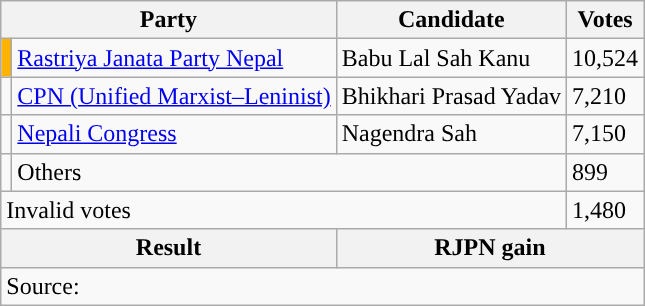<table class="wikitable">
<tr>
<th colspan="2">Party</th>
<th>Candidate</th>
<th>Votes</th>
</tr>
<tr>
<td style="background-color:#ffb300"></td>
<td><a href='#'>Rastriya Janata Party Nepal</a></td>
<td>Babu Lal Sah Kanu</td>
<td>10,524</td>
</tr>
<tr>
<td style="background-color:"></td>
<td><a href='#'>CPN (Unified Marxist–Leninist)</a></td>
<td>Bhikhari Prasad Yadav</td>
<td>7,210</td>
</tr>
<tr>
<td style="background-color:"></td>
<td><a href='#'>Nepali Congress</a></td>
<td>Nagendra Sah</td>
<td>7,150</td>
</tr>
<tr>
<td></td>
<td colspan="2">Others</td>
<td>899</td>
</tr>
<tr>
<td colspan="3">Invalid votes</td>
<td>1,480</td>
</tr>
<tr>
<th colspan="2">Result</th>
<th colspan="2">RJPN gain</th>
</tr>
<tr>
<td colspan="4">Source: </td>
</tr>
</table>
